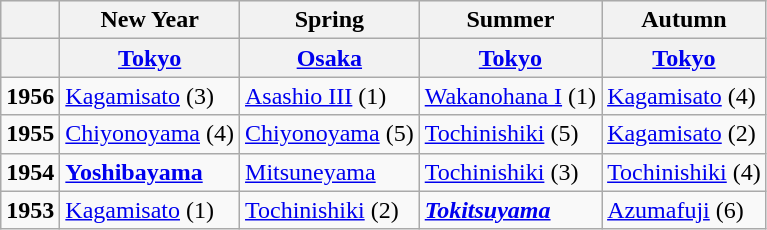<table class="wikitable">
<tr style="background:#efefef;">
<th></th>
<th>New Year</th>
<th>Spring</th>
<th>Summer</th>
<th>Autumn</th>
</tr>
<tr>
<th></th>
<th><a href='#'>Tokyo</a></th>
<th><a href='#'>Osaka</a></th>
<th><a href='#'>Tokyo</a></th>
<th><a href='#'>Tokyo</a></th>
</tr>
<tr>
<td><strong>1956</strong></td>
<td><a href='#'>Kagamisato</a> (3)</td>
<td><a href='#'>Asashio III</a> (1)</td>
<td><a href='#'>Wakanohana I</a> (1)</td>
<td><a href='#'>Kagamisato</a> (4)</td>
</tr>
<tr>
<td><strong>1955</strong></td>
<td><a href='#'>Chiyonoyama</a> (4)</td>
<td><a href='#'>Chiyonoyama</a> (5)</td>
<td><a href='#'>Tochinishiki</a> (5)</td>
<td><a href='#'>Kagamisato</a> (2)</td>
</tr>
<tr>
<td><strong>1954</strong></td>
<td><strong><a href='#'>Yoshibayama</a></strong></td>
<td><a href='#'>Mitsuneyama</a></td>
<td><a href='#'>Tochinishiki</a> (3)</td>
<td><a href='#'>Tochinishiki</a> (4)</td>
</tr>
<tr>
<td><strong>1953</strong></td>
<td><a href='#'>Kagamisato</a> (1)</td>
<td><a href='#'>Tochinishiki</a> (2)</td>
<td><strong><em><a href='#'>Tokitsuyama</a></em></strong></td>
<td><a href='#'>Azumafuji</a> (6)</td>
</tr>
</table>
